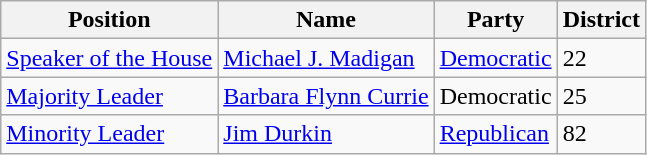<table class="wikitable">
<tr>
<th>Position</th>
<th>Name</th>
<th>Party</th>
<th>District</th>
</tr>
<tr>
<td><a href='#'>Speaker of the House</a></td>
<td><a href='#'>Michael J. Madigan</a></td>
<td><a href='#'>Democratic</a></td>
<td>22</td>
</tr>
<tr>
<td><a href='#'>Majority Leader</a></td>
<td><a href='#'>Barbara Flynn Currie</a></td>
<td>Democratic</td>
<td>25</td>
</tr>
<tr>
<td><a href='#'>Minority Leader</a></td>
<td><a href='#'>Jim Durkin</a></td>
<td><a href='#'>Republican</a></td>
<td>82</td>
</tr>
</table>
